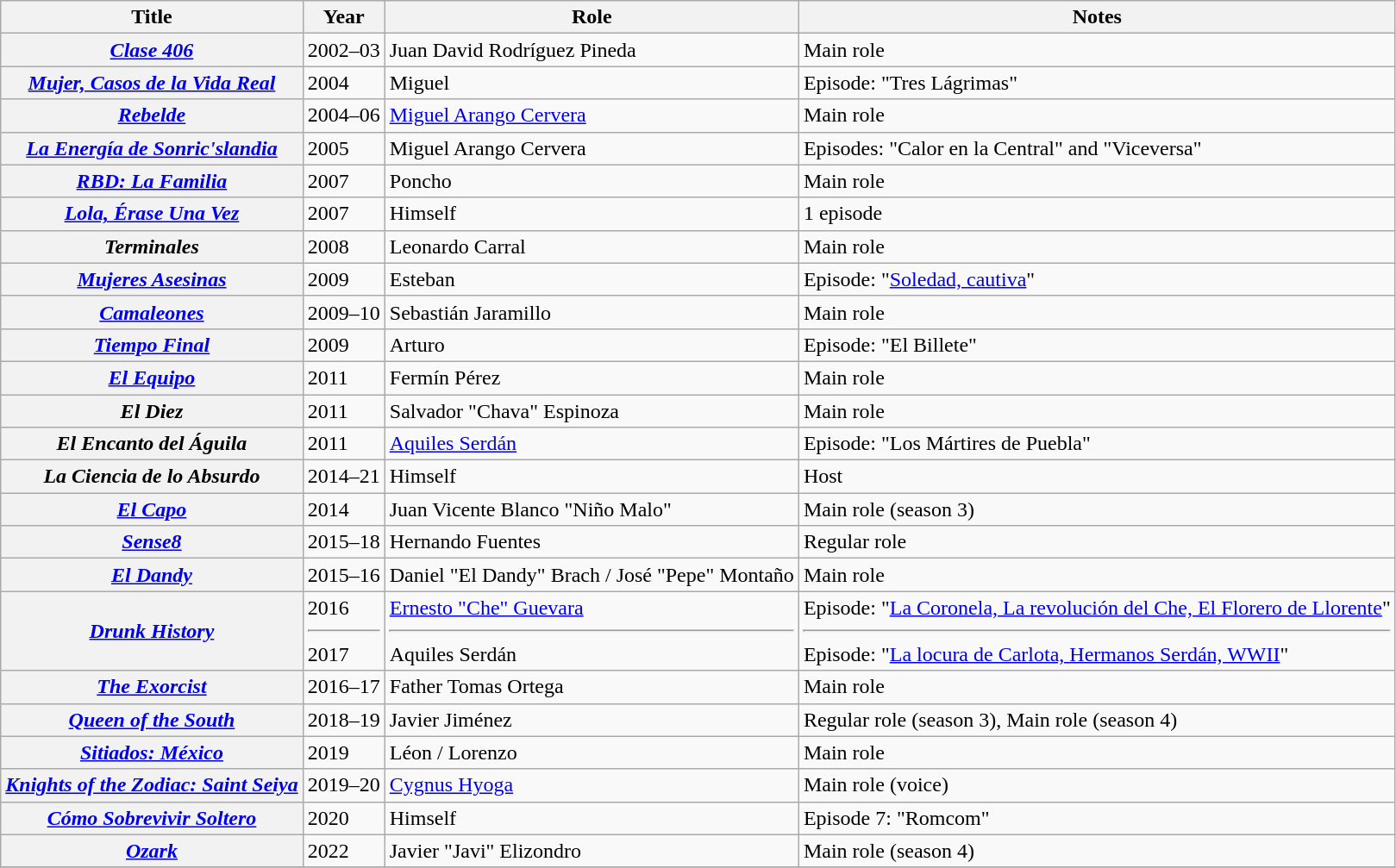<table class="wikitable plainrowheaders" style="margin-right: 0;">
<tr>
<th scope="col">Title</th>
<th scope="col">Year</th>
<th scope="col">Role</th>
<th scope="col" class="unsortable">Notes</th>
</tr>
<tr>
<th scope="row"><em><a href='#'>Clase 406</a></em></th>
<td>2002–03</td>
<td>Juan David Rodríguez Pineda</td>
<td>Main role</td>
</tr>
<tr>
<th scope="row"><em><a href='#'>Mujer, Casos de la Vida Real</a></em></th>
<td>2004</td>
<td>Miguel</td>
<td>Episode: "Tres Lágrimas"</td>
</tr>
<tr>
<th scope="row"><em><a href='#'>Rebelde</a></em></th>
<td>2004–06</td>
<td><a href='#'>Miguel Arango Cervera</a></td>
<td>Main role</td>
</tr>
<tr>
<th scope="row"><em><a href='#'>La Energía de Sonric'slandia</a></em></th>
<td>2005</td>
<td>Miguel Arango Cervera</td>
<td>Episodes: "Calor en la Central" and "Viceversa"</td>
</tr>
<tr>
<th scope="row"><em><a href='#'>RBD: La Familia</a></em></th>
<td>2007</td>
<td>Poncho</td>
<td>Main role</td>
</tr>
<tr>
<th scope="row"><em><a href='#'>Lola, Érase Una Vez</a></em></th>
<td>2007</td>
<td>Himself</td>
<td>1 episode</td>
</tr>
<tr>
<th scope="row"><em>Terminales</em></th>
<td>2008</td>
<td>Leonardo Carral</td>
<td>Main role</td>
</tr>
<tr>
<th scope="row"><em><a href='#'>Mujeres Asesinas</a></em></th>
<td>2009</td>
<td>Esteban</td>
<td>Episode: "<a href='#'>Soledad, cautiva</a>"</td>
</tr>
<tr>
<th scope="row"><em><a href='#'>Camaleones</a></em></th>
<td>2009–10</td>
<td>Sebastián Jaramillo</td>
<td>Main role</td>
</tr>
<tr>
<th scope="row"><em><a href='#'>Tiempo Final</a></em></th>
<td>2009</td>
<td>Arturo</td>
<td>Episode: "El Billete"</td>
</tr>
<tr>
<th scope="row"><em><a href='#'>El Equipo</a></em></th>
<td>2011</td>
<td>Fermín Pérez</td>
<td>Main role</td>
</tr>
<tr>
<th scope="row"><em>El Diez</em></th>
<td>2011</td>
<td>Salvador "Chava" Espinoza</td>
<td>Main role</td>
</tr>
<tr>
<th scope="row"><em>El Encanto del Águila</em></th>
<td>2011</td>
<td><a href='#'>Aquiles Serdán</a></td>
<td>Episode: "Los Mártires de Puebla"</td>
</tr>
<tr>
<th scope="row"><em>La Ciencia de lo Absurdo</em></th>
<td>2014–21</td>
<td>Himself</td>
<td>Host</td>
</tr>
<tr>
<th scope="row"><em><a href='#'>El Capo</a></em></th>
<td>2014</td>
<td>Juan Vicente Blanco "Niño Malo"</td>
<td>Main role (season 3)</td>
</tr>
<tr>
<th scope="row"><em><a href='#'>Sense8</a></em></th>
<td>2015–18</td>
<td>Hernando Fuentes</td>
<td>Regular role</td>
</tr>
<tr>
<th scope="row"><em><a href='#'>El Dandy</a></em></th>
<td>2015–16</td>
<td>Daniel "El Dandy" Brach / José "Pepe" Montaño</td>
<td>Main role</td>
</tr>
<tr>
<th scope="row"><em><a href='#'>Drunk History</a></em></th>
<td>2016<hr>2017</td>
<td><a href='#'>Ernesto "Che" Guevara</a><hr>Aquiles Serdán</td>
<td>Episode: "<a href='#'>La Coronela, La revolución del Che, El Florero de Llorente</a>"<hr>Episode: "<a href='#'>La locura de Carlota, Hermanos Serdán, WWII</a>"</td>
</tr>
<tr>
<th scope="row"><em><a href='#'>The Exorcist</a></em></th>
<td>2016–17</td>
<td>Father Tomas Ortega</td>
<td>Main role</td>
</tr>
<tr>
<th scope="row"><em><a href='#'>Queen of the South</a></em></th>
<td>2018–19</td>
<td>Javier Jiménez</td>
<td>Regular role (season 3), Main role (season 4)</td>
</tr>
<tr>
<th scope="row"><em><a href='#'>Sitiados: México</a></em></th>
<td>2019</td>
<td>Léon / Lorenzo</td>
<td>Main role</td>
</tr>
<tr>
<th scope="row"><em><a href='#'>Knights of the Zodiac: Saint Seiya</a></em></th>
<td>2019–20</td>
<td><a href='#'>Cygnus Hyoga</a></td>
<td>Main role (voice)</td>
</tr>
<tr>
<th scope="row"><em><a href='#'>Cómo Sobrevivir Soltero</a></em></th>
<td>2020</td>
<td>Himself</td>
<td>Episode 7: "Romcom"</td>
</tr>
<tr>
<th scope="row"><em><a href='#'>Ozark</a></em></th>
<td>2022</td>
<td>Javier "Javi" Elizondro</td>
<td>Main role (season 4)</td>
</tr>
<tr>
</tr>
</table>
